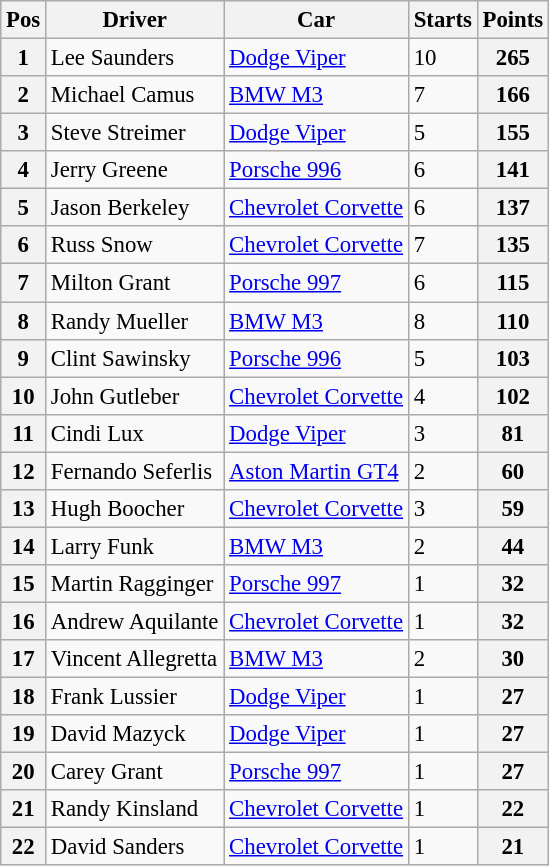<table class="wikitable" style="font-size: 95%;">
<tr>
<th>Pos</th>
<th>Driver</th>
<th>Car</th>
<th>Starts</th>
<th>Points</th>
</tr>
<tr>
<th>1</th>
<td> Lee Saunders</td>
<td><a href='#'>Dodge Viper</a></td>
<td>10</td>
<th>265</th>
</tr>
<tr>
<th>2</th>
<td> Michael Camus</td>
<td><a href='#'>BMW M3</a></td>
<td>7</td>
<th>166</th>
</tr>
<tr>
<th>3</th>
<td> Steve Streimer</td>
<td><a href='#'>Dodge Viper</a></td>
<td>5</td>
<th>155</th>
</tr>
<tr>
<th>4</th>
<td> Jerry Greene</td>
<td><a href='#'>Porsche 996</a></td>
<td>6</td>
<th>141</th>
</tr>
<tr>
<th>5</th>
<td> Jason Berkeley</td>
<td><a href='#'>Chevrolet Corvette</a></td>
<td>6</td>
<th>137</th>
</tr>
<tr>
<th>6</th>
<td> Russ Snow</td>
<td><a href='#'>Chevrolet Corvette</a></td>
<td>7</td>
<th>135</th>
</tr>
<tr>
<th>7</th>
<td> Milton Grant</td>
<td><a href='#'>Porsche 997</a></td>
<td>6</td>
<th>115</th>
</tr>
<tr>
<th>8</th>
<td> Randy Mueller</td>
<td><a href='#'>BMW M3</a></td>
<td>8</td>
<th>110</th>
</tr>
<tr>
<th>9</th>
<td> Clint Sawinsky</td>
<td><a href='#'>Porsche 996</a></td>
<td>5</td>
<th>103</th>
</tr>
<tr>
<th>10</th>
<td> John Gutleber</td>
<td><a href='#'>Chevrolet Corvette</a></td>
<td>4</td>
<th>102</th>
</tr>
<tr>
<th>11</th>
<td> Cindi Lux</td>
<td><a href='#'>Dodge Viper</a></td>
<td>3</td>
<th>81</th>
</tr>
<tr>
<th>12</th>
<td> Fernando Seferlis</td>
<td><a href='#'>Aston Martin GT4</a></td>
<td>2</td>
<th>60</th>
</tr>
<tr>
<th>13</th>
<td> Hugh Boocher</td>
<td><a href='#'>Chevrolet Corvette</a></td>
<td>3</td>
<th>59</th>
</tr>
<tr>
<th>14</th>
<td> Larry Funk</td>
<td><a href='#'>BMW M3</a></td>
<td>2</td>
<th>44</th>
</tr>
<tr>
<th>15</th>
<td> Martin Ragginger</td>
<td><a href='#'>Porsche 997</a></td>
<td>1</td>
<th>32</th>
</tr>
<tr>
<th>16</th>
<td> Andrew Aquilante</td>
<td><a href='#'>Chevrolet Corvette</a></td>
<td>1</td>
<th>32</th>
</tr>
<tr>
<th>17</th>
<td> Vincent Allegretta</td>
<td><a href='#'>BMW M3</a></td>
<td>2</td>
<th>30</th>
</tr>
<tr>
<th>18</th>
<td> Frank Lussier</td>
<td><a href='#'>Dodge Viper</a></td>
<td>1</td>
<th>27</th>
</tr>
<tr>
<th>19</th>
<td> David Mazyck</td>
<td><a href='#'>Dodge Viper</a></td>
<td>1</td>
<th>27</th>
</tr>
<tr>
<th>20</th>
<td> Carey Grant</td>
<td><a href='#'>Porsche 997</a></td>
<td>1</td>
<th>27</th>
</tr>
<tr>
<th>21</th>
<td> Randy Kinsland</td>
<td><a href='#'>Chevrolet Corvette</a></td>
<td>1</td>
<th>22</th>
</tr>
<tr>
<th>22</th>
<td> David Sanders</td>
<td><a href='#'>Chevrolet Corvette</a></td>
<td>1</td>
<th>21</th>
</tr>
</table>
